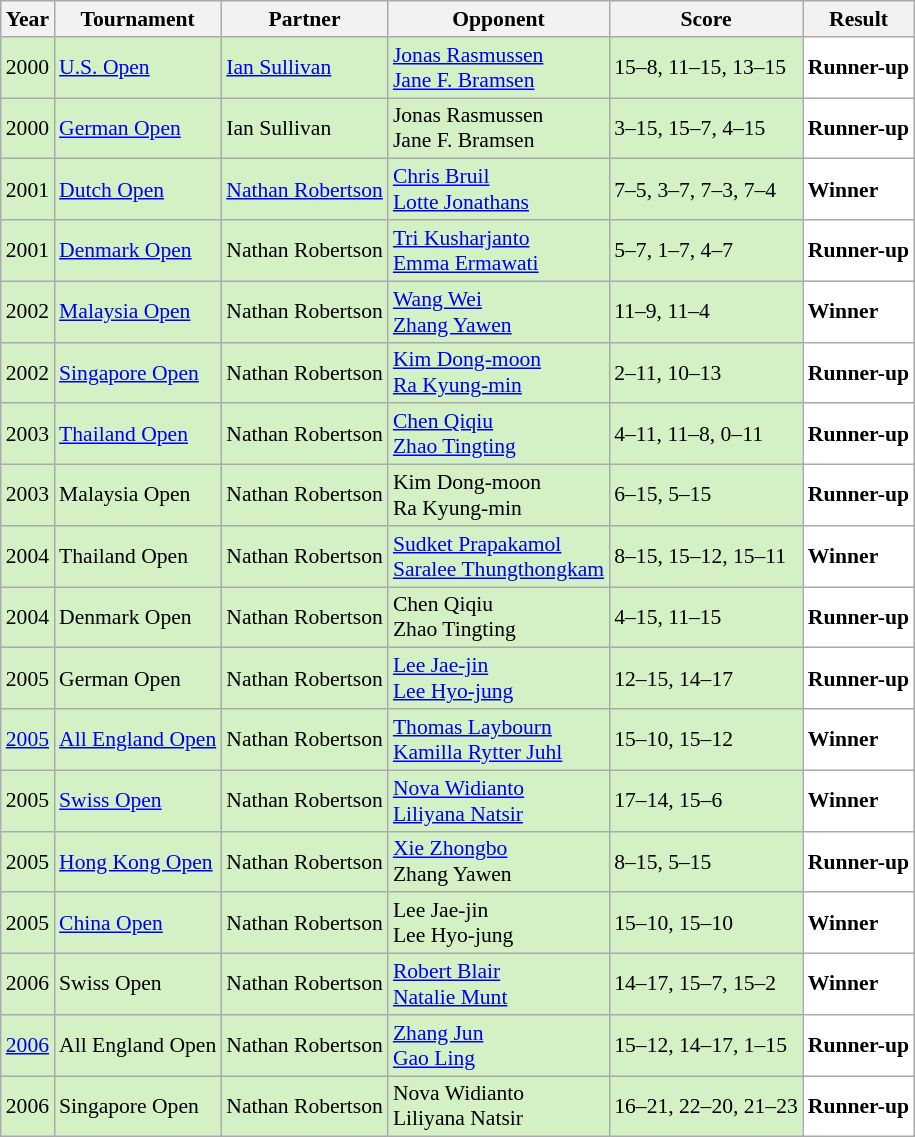<table class="sortable wikitable" style="font-size: 90%;">
<tr>
<th>Year</th>
<th>Tournament</th>
<th>Partner</th>
<th>Opponent</th>
<th>Score</th>
<th>Result</th>
</tr>
<tr style="background:#D4F1C5">
<td align="center">2000</td>
<td align="left"><a href='#'>U.S. Open</a></td>
<td align="left"> <a href='#'>Ian Sullivan</a></td>
<td align="left"> <a href='#'>Jonas Rasmussen</a> <br>  <a href='#'>Jane F. Bramsen</a></td>
<td align="left">15–8, 11–15, 13–15</td>
<td style="text-align:left; background:white"> <strong>Runner-up</strong></td>
</tr>
<tr style="background:#D4F1C5">
<td align="center">2000</td>
<td align="left"><a href='#'>German Open</a></td>
<td align="left"> Ian Sullivan</td>
<td align="left"> Jonas Rasmussen <br>  Jane F. Bramsen</td>
<td align="left">3–15, 15–7, 4–15</td>
<td style="text-align:left; background:white"> <strong>Runner-up</strong></td>
</tr>
<tr style="background:#D4F1C5">
<td align="center">2001</td>
<td align="left"><a href='#'>Dutch Open</a></td>
<td align="left"> <a href='#'>Nathan Robertson</a></td>
<td align="left"> <a href='#'>Chris Bruil</a> <br>  <a href='#'>Lotte Jonathans</a></td>
<td align="left">7–5, 3–7, 7–3, 7–4</td>
<td style="text-align:left; background:white"> <strong>Winner</strong></td>
</tr>
<tr style="background:#D4F1C5">
<td align="center">2001</td>
<td align="left"><a href='#'>Denmark Open</a></td>
<td align="left"> Nathan Robertson</td>
<td align="left"> <a href='#'>Tri Kusharjanto</a> <br>  <a href='#'>Emma Ermawati</a></td>
<td align="left">5–7, 1–7, 4–7</td>
<td style="text-align:left; background:white"> <strong>Runner-up</strong></td>
</tr>
<tr style="background:#D4F1C5">
<td align="center">2002</td>
<td align="left"><a href='#'>Malaysia Open</a></td>
<td align="left"> Nathan Robertson</td>
<td align="left"> <a href='#'>Wang Wei</a> <br>  <a href='#'>Zhang Yawen</a></td>
<td align="left">11–9, 11–4</td>
<td style="text-align:left; background:white"> <strong>Winner</strong></td>
</tr>
<tr style="background:#D4F1C5">
<td align="center">2002</td>
<td align="left"><a href='#'>Singapore Open</a></td>
<td align="left"> Nathan Robertson</td>
<td align="left"> <a href='#'>Kim Dong-moon</a> <br>  <a href='#'>Ra Kyung-min</a></td>
<td align="left">2–11, 10–13</td>
<td style="text-align:left; background:white"> <strong>Runner-up</strong></td>
</tr>
<tr style="background:#D4F1C5">
<td align="center">2003</td>
<td align="left"><a href='#'>Thailand Open</a></td>
<td align="left"> Nathan Robertson</td>
<td align="left"> <a href='#'>Chen Qiqiu</a> <br>  <a href='#'>Zhao Tingting</a></td>
<td align="left">4–11, 11–8, 0–11</td>
<td style="text-align:left; background:white"> <strong>Runner-up</strong></td>
</tr>
<tr style="background:#D4F1C5">
<td align="center">2003</td>
<td align="left">Malaysia Open</td>
<td align="left"> Nathan Robertson</td>
<td align="left"> Kim Dong-moon <br>  Ra Kyung-min</td>
<td align="left">6–15, 5–15</td>
<td style="text-align:left; background:white"> <strong>Runner-up</strong></td>
</tr>
<tr style="background:#D4F1C5">
<td align="center">2004</td>
<td align="left">Thailand Open</td>
<td align="left"> Nathan Robertson</td>
<td align="left"> <a href='#'>Sudket Prapakamol</a> <br>  <a href='#'>Saralee Thungthongkam</a></td>
<td align="left">8–15, 15–12, 15–11</td>
<td style="text-align:left; background:white"> <strong>Winner</strong></td>
</tr>
<tr style="background:#D4F1C5">
<td align="center">2004</td>
<td align="left">Denmark Open</td>
<td align="left"> Nathan Robertson</td>
<td align="left"> Chen Qiqiu <br>  Zhao Tingting</td>
<td align="left">4–15, 11–15</td>
<td style="text-align:left; background:white"> <strong>Runner-up</strong></td>
</tr>
<tr style="background:#D4F1C5">
<td align="center">2005</td>
<td align="left">German Open</td>
<td align="left"> Nathan Robertson</td>
<td align="left"> <a href='#'>Lee Jae-jin</a> <br>  <a href='#'>Lee Hyo-jung</a></td>
<td align="left">12–15, 14–17</td>
<td style="text-align:left; background:white"> <strong>Runner-up</strong></td>
</tr>
<tr style="background:#D4F1C5">
<td align="center"><a href='#'>2005</a></td>
<td align="left"><a href='#'>All England Open</a></td>
<td align="left"> Nathan Robertson</td>
<td align="left"> <a href='#'>Thomas Laybourn</a> <br>  <a href='#'>Kamilla Rytter Juhl</a></td>
<td align="left">15–10, 15–12</td>
<td style="text-align:left; background:white"> <strong>Winner</strong></td>
</tr>
<tr style="background:#D4F1C5">
<td align="center">2005</td>
<td align="left"><a href='#'>Swiss Open</a></td>
<td align="left"> Nathan Robertson</td>
<td align="left"> <a href='#'>Nova Widianto</a> <br>  <a href='#'>Liliyana Natsir</a></td>
<td align="left">17–14, 15–6</td>
<td style="text-align:left; background:white"> <strong>Winner</strong></td>
</tr>
<tr style="background:#D4F1C5">
<td align="center">2005</td>
<td align="left"><a href='#'>Hong Kong Open</a></td>
<td align="left"> Nathan Robertson</td>
<td align="left"> <a href='#'>Xie Zhongbo</a> <br>  Zhang Yawen</td>
<td align="left">8–15, 5–15</td>
<td style="text-align:left; background:white"> <strong>Runner-up</strong></td>
</tr>
<tr style="background:#D4F1C5">
<td align="center">2005</td>
<td align="left"><a href='#'>China Open</a></td>
<td align="left"> Nathan Robertson</td>
<td align="left"> Lee Jae-jin <br>  Lee Hyo-jung</td>
<td align="left">15–10, 15–10</td>
<td style="text-align:left; background:white"> <strong>Winner</strong></td>
</tr>
<tr style="background:#D4F1C5">
<td align="center">2006</td>
<td align="left">Swiss Open</td>
<td align="left"> Nathan Robertson</td>
<td align="left"> <a href='#'>Robert Blair</a> <br>  <a href='#'>Natalie Munt</a></td>
<td align="left">14–17, 15–7, 15–2</td>
<td style="text-align:left; background:white"> <strong>Winner</strong></td>
</tr>
<tr style="background:#D4F1C5">
<td align="center"><a href='#'>2006</a></td>
<td align="left">All England Open</td>
<td align="left"> Nathan Robertson</td>
<td align="left"> <a href='#'>Zhang Jun</a> <br>  <a href='#'>Gao Ling</a></td>
<td align="left">15–12, 14–17, 1–15</td>
<td style="text-align:left; background:white"> <strong>Runner-up</strong></td>
</tr>
<tr style="background:#D4F1C5">
<td align="center">2006</td>
<td align="left">Singapore Open</td>
<td align="left"> Nathan Robertson</td>
<td align="left"> Nova Widianto <br>  Liliyana Natsir</td>
<td align="left">16–21, 22–20, 21–23</td>
<td style="text-align:left; background:white"> <strong>Runner-up</strong></td>
</tr>
</table>
